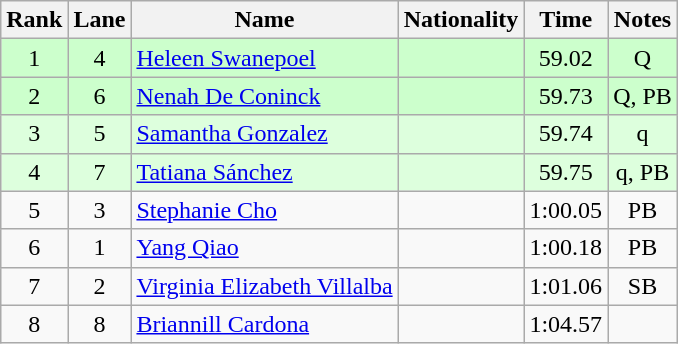<table class="wikitable sortable" style="text-align:center">
<tr>
<th>Rank</th>
<th>Lane</th>
<th>Name</th>
<th>Nationality</th>
<th>Time</th>
<th>Notes</th>
</tr>
<tr bgcolor=ccffcc>
<td>1</td>
<td>4</td>
<td align=left><a href='#'>Heleen Swanepoel</a></td>
<td align=left></td>
<td>59.02</td>
<td>Q</td>
</tr>
<tr bgcolor=ccffcc>
<td>2</td>
<td>6</td>
<td align=left><a href='#'>Nenah De Coninck</a></td>
<td align=left></td>
<td>59.73</td>
<td>Q, PB</td>
</tr>
<tr bgcolor=ddffdd>
<td>3</td>
<td>5</td>
<td align=left><a href='#'>Samantha Gonzalez</a></td>
<td align=left></td>
<td>59.74</td>
<td>q</td>
</tr>
<tr bgcolor=ddffdd>
<td>4</td>
<td>7</td>
<td align=left><a href='#'>Tatiana Sánchez</a></td>
<td align=left></td>
<td>59.75</td>
<td>q, PB</td>
</tr>
<tr>
<td>5</td>
<td>3</td>
<td align=left><a href='#'>Stephanie Cho</a></td>
<td align=left></td>
<td>1:00.05</td>
<td>PB</td>
</tr>
<tr>
<td>6</td>
<td>1</td>
<td align=left><a href='#'>Yang Qiao</a></td>
<td align=left></td>
<td>1:00.18</td>
<td>PB</td>
</tr>
<tr>
<td>7</td>
<td>2</td>
<td align=left><a href='#'>Virginia Elizabeth Villalba</a></td>
<td align=left></td>
<td>1:01.06</td>
<td>SB</td>
</tr>
<tr>
<td>8</td>
<td>8</td>
<td align=left><a href='#'>Briannill Cardona</a></td>
<td align=left></td>
<td>1:04.57</td>
<td></td>
</tr>
</table>
